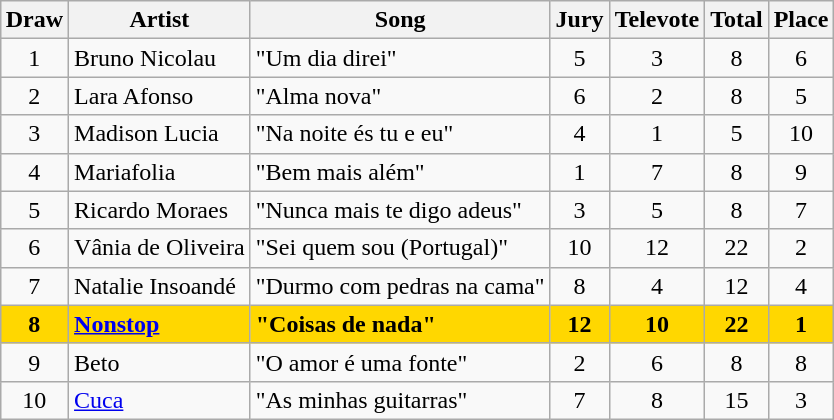<table class="sortable wikitable" style="margin: 1em auto 1em auto; text-align:center">
<tr>
<th>Draw</th>
<th>Artist</th>
<th>Song</th>
<th>Jury</th>
<th>Televote</th>
<th>Total</th>
<th>Place</th>
</tr>
<tr>
<td>1</td>
<td align="left">Bruno Nicolau</td>
<td align="left">"Um dia direi"</td>
<td>5</td>
<td>3</td>
<td>8</td>
<td>6</td>
</tr>
<tr>
<td>2</td>
<td align="left">Lara Afonso</td>
<td align="left">"Alma nova"</td>
<td>6</td>
<td>2</td>
<td>8</td>
<td>5</td>
</tr>
<tr>
<td>3</td>
<td align="left">Madison Lucia</td>
<td align="left">"Na noite és tu e eu"</td>
<td>4</td>
<td>1</td>
<td>5</td>
<td>10</td>
</tr>
<tr>
<td>4</td>
<td align="left">Mariafolia</td>
<td align="left">"Bem mais além"</td>
<td>1</td>
<td>7</td>
<td>8</td>
<td>9</td>
</tr>
<tr>
<td>5</td>
<td align="left">Ricardo Moraes</td>
<td align="left">"Nunca mais te digo adeus"</td>
<td>3</td>
<td>5</td>
<td>8</td>
<td>7</td>
</tr>
<tr>
<td>6</td>
<td align="left">Vânia de Oliveira</td>
<td align="left">"Sei quem sou (Portugal)"</td>
<td>10</td>
<td>12</td>
<td>22</td>
<td>2</td>
</tr>
<tr>
<td>7</td>
<td align="left">Natalie Insoandé</td>
<td align="left">"Durmo com pedras na cama"</td>
<td>8</td>
<td>4</td>
<td>12</td>
<td>4</td>
</tr>
<tr style="font-weight:bold; background:gold;">
<td>8</td>
<td align="left"><a href='#'>Nonstop</a></td>
<td align="left">"Coisas de nada"</td>
<td>12</td>
<td>10</td>
<td>22</td>
<td>1</td>
</tr>
<tr>
<td>9</td>
<td align="left">Beto</td>
<td align="left">"O amor é uma fonte"</td>
<td>2</td>
<td>6</td>
<td>8</td>
<td>8</td>
</tr>
<tr>
<td>10</td>
<td align="left"><a href='#'>Cuca</a></td>
<td align="left">"As minhas guitarras"</td>
<td>7</td>
<td>8</td>
<td>15</td>
<td>3</td>
</tr>
</table>
